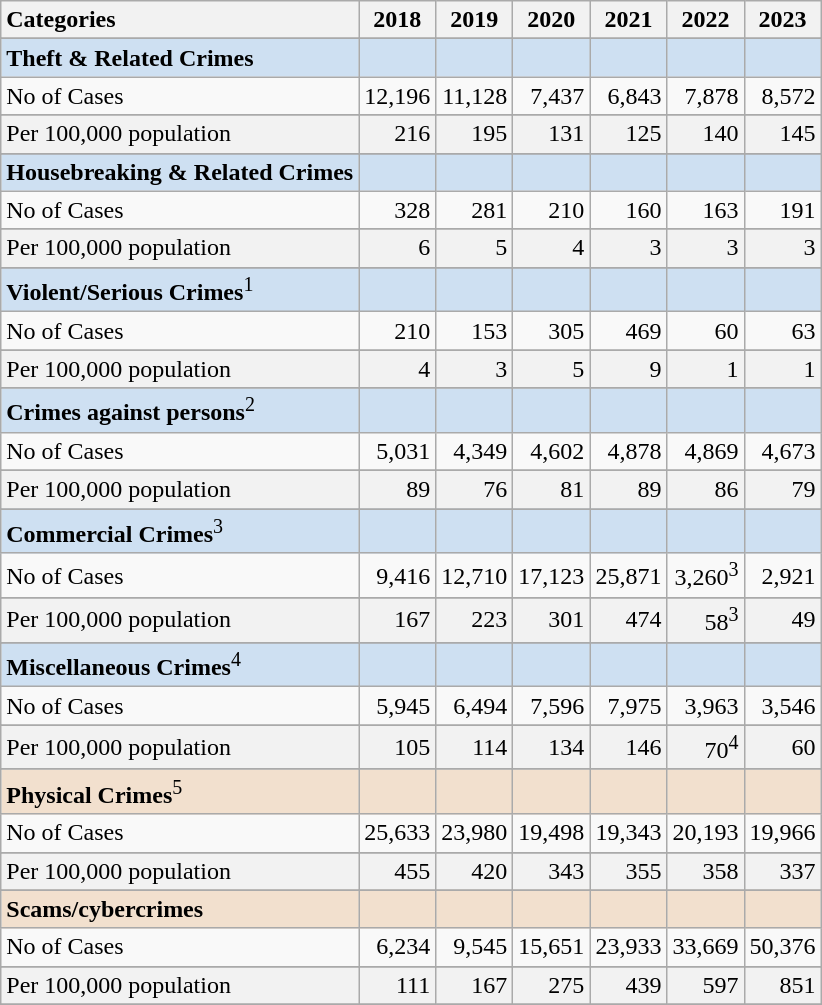<table class="wikitable">
<tr>
<th style="text-align:left"><strong>Categories</strong></th>
<th><strong>2018</strong></th>
<th><strong>2019</strong></th>
<th><strong>2020</strong></th>
<th><strong>2021</strong></th>
<th><strong>2022</strong></th>
<th><strong>2023</strong></th>
</tr>
<tr>
</tr>
<tr style="vertical-align: top;">
</tr>
<tr>
</tr>
<tr style="background-color:#CEE0F2">
<td><strong>Theft & Related Crimes</strong></td>
<td></td>
<td></td>
<td></td>
<td></td>
<td></td>
<td></td>
</tr>
<tr>
<td>No of Cases</td>
<td style="text-align:right">12,196</td>
<td style="text-align:right">11,128</td>
<td style="text-align:right">7,437</td>
<td style="text-align:right">6,843</td>
<td style="text-align:right">7,878</td>
<td style="text-align:right">8,572</td>
</tr>
<tr>
</tr>
<tr style="background-color:#F2F2F2">
<td>Per 100,000 population</td>
<td style="text-align:right">216</td>
<td style="text-align:right">195</td>
<td style="text-align:right">131</td>
<td style="text-align:right">125</td>
<td style="text-align:right">140</td>
<td style="text-align:right">145</td>
</tr>
<tr>
</tr>
<tr style="background-color:#CEE0F2">
<td><strong>Housebreaking & Related Crimes</strong></td>
<td></td>
<td></td>
<td></td>
<td></td>
<td></td>
<td></td>
</tr>
<tr>
<td>No of Cases</td>
<td style="text-align:right">328</td>
<td style="text-align:right">281</td>
<td style="text-align:right">210</td>
<td style="text-align:right">160</td>
<td style="text-align:right">163</td>
<td style="text-align:right">191</td>
</tr>
<tr>
</tr>
<tr style="background-color:#F2F2F2">
<td>Per 100,000 population</td>
<td style="text-align:right">6</td>
<td style="text-align:right">5</td>
<td style="text-align:right">4</td>
<td style="text-align:right">3</td>
<td style="text-align:right">3</td>
<td style="text-align:right">3</td>
</tr>
<tr>
</tr>
<tr style="background-color:#CEE0F2">
<td><strong>Violent/Serious Crimes</strong><sup>1</sup></td>
<td></td>
<td></td>
<td></td>
<td></td>
<td></td>
<td></td>
</tr>
<tr>
<td>No of Cases</td>
<td style="text-align:right">210</td>
<td style="text-align:right">153</td>
<td style="text-align:right">305</td>
<td style="text-align:right">469</td>
<td style="text-align:right">60</td>
<td style="text-align:right">63</td>
</tr>
<tr>
</tr>
<tr style="background-color:#F2F2F2">
<td>Per 100,000 population</td>
<td style="text-align:right">4</td>
<td style="text-align:right">3</td>
<td style="text-align:right">5</td>
<td style="text-align:right">9</td>
<td style="text-align:right">1</td>
<td style="text-align:right">1</td>
</tr>
<tr>
</tr>
<tr style="background-color:#CEE0F2">
<td><strong>Crimes against persons</strong><sup>2</sup></td>
<td></td>
<td></td>
<td></td>
<td></td>
<td></td>
<td></td>
</tr>
<tr>
<td>No of Cases</td>
<td style="text-align:right">5,031</td>
<td style="text-align:right">4,349</td>
<td style="text-align:right">4,602</td>
<td style="text-align:right">4,878</td>
<td style="text-align:right">4,869</td>
<td style="text-align:right">4,673</td>
</tr>
<tr>
</tr>
<tr style="background-color:#F2F2F2">
<td>Per 100,000 population</td>
<td style="text-align:right">89</td>
<td style="text-align:right">76</td>
<td style="text-align:right">81</td>
<td style="text-align:right">89</td>
<td style="text-align:right">86</td>
<td style="text-align:right">79</td>
</tr>
<tr>
</tr>
<tr style="background-color:#CEE0F2">
<td><strong>Commercial Crimes</strong><sup>3</sup></td>
<td></td>
<td></td>
<td></td>
<td></td>
<td></td>
<td></td>
</tr>
<tr>
<td>No of Cases</td>
<td style="text-align:right">9,416</td>
<td style="text-align:right">12,710</td>
<td style="text-align:right">17,123</td>
<td style="text-align:right">25,871</td>
<td style="text-align:right">3,260<sup>3</sup></td>
<td style="text-align:right">2,921</td>
</tr>
<tr>
</tr>
<tr style="background-color:#F2F2F2">
<td>Per 100,000 population</td>
<td style="text-align:right">167</td>
<td style="text-align:right">223</td>
<td style="text-align:right">301</td>
<td style="text-align:right">474</td>
<td style="text-align:right">58<sup>3</sup></td>
<td style="text-align:right">49</td>
</tr>
<tr>
</tr>
<tr style="background-color:#CEE0F2">
<td><strong>Miscellaneous Crimes</strong><sup>4</sup></td>
<td></td>
<td></td>
<td></td>
<td></td>
<td></td>
<td></td>
</tr>
<tr>
<td>No of Cases</td>
<td style="text-align:right">5,945</td>
<td style="text-align:right">6,494</td>
<td style="text-align:right">7,596</td>
<td style="text-align:right">7,975</td>
<td style="text-align:right">3,963</td>
<td style="text-align:right">3,546</td>
</tr>
<tr>
</tr>
<tr style="background-color:#F2F2F2">
<td>Per 100,000 population</td>
<td style="text-align:right">105</td>
<td style="text-align:right">114</td>
<td style="text-align:right">134</td>
<td style="text-align:right">146</td>
<td style="text-align:right">70<sup>4</sup></td>
<td style="text-align:right">60</td>
</tr>
<tr>
</tr>
<tr style="background-color:#F2E0CE">
<td><strong>Physical Crimes</strong><sup>5</sup></td>
<td></td>
<td></td>
<td></td>
<td></td>
<td></td>
<td></td>
</tr>
<tr>
<td>No of Cases</td>
<td style="text-align:right">25,633</td>
<td style="text-align:right">23,980</td>
<td style="text-align:right">19,498</td>
<td style="text-align:right">19,343</td>
<td style="text-align:right">20,193</td>
<td style="text-align:right">19,966</td>
</tr>
<tr>
</tr>
<tr style="background-color:#F2F2F2">
<td>Per 100,000 population</td>
<td style="text-align:right">455</td>
<td style="text-align:right">420</td>
<td style="text-align:right">343</td>
<td style="text-align:right">355</td>
<td style="text-align:right">358</td>
<td style="text-align:right">337</td>
</tr>
<tr>
</tr>
<tr style="background-color:#F2E0CE">
<td><strong>Scams/cybercrimes</strong></td>
<td></td>
<td></td>
<td></td>
<td></td>
<td></td>
<td></td>
</tr>
<tr>
<td>No of Cases</td>
<td style="text-align:right">6,234</td>
<td style="text-align:right">9,545</td>
<td style="text-align:right">15,651</td>
<td style="text-align:right">23,933</td>
<td style="text-align:right">33,669</td>
<td style="text-align:right">50,376</td>
</tr>
<tr>
</tr>
<tr style="background-color:#F2F2F2">
<td>Per 100,000 population</td>
<td style="text-align:right">111</td>
<td style="text-align:right">167</td>
<td style="text-align:right">275</td>
<td style="text-align:right">439</td>
<td style="text-align:right">597</td>
<td style="text-align:right">851</td>
</tr>
<tr>
</tr>
</table>
